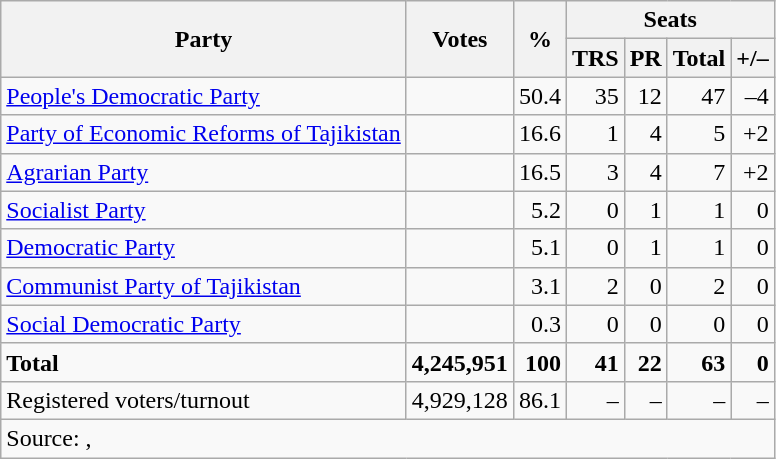<table class=wikitable style=text-align:right>
<tr>
<th rowspan=2>Party</th>
<th rowspan=2>Votes</th>
<th rowspan=2>%</th>
<th colspan=4>Seats</th>
</tr>
<tr>
<th>TRS</th>
<th>PR</th>
<th>Total</th>
<th>+/–</th>
</tr>
<tr>
<td style="text-align:left"><a href='#'>People's Democratic Party</a></td>
<td></td>
<td>50.4</td>
<td>35</td>
<td>12</td>
<td>47</td>
<td>–4</td>
</tr>
<tr>
<td style="text-align:left"><a href='#'>Party of Economic Reforms of Tajikistan</a></td>
<td></td>
<td>16.6</td>
<td>1</td>
<td>4</td>
<td>5</td>
<td>+2</td>
</tr>
<tr>
<td style="text-align:left"><a href='#'>Agrarian Party</a></td>
<td></td>
<td>16.5</td>
<td>3</td>
<td>4</td>
<td>7</td>
<td>+2</td>
</tr>
<tr>
<td style="text-align:left"><a href='#'>Socialist Party</a></td>
<td></td>
<td>5.2</td>
<td>0</td>
<td>1</td>
<td>1</td>
<td>0</td>
</tr>
<tr>
<td style="text-align:left"><a href='#'>Democratic Party</a></td>
<td></td>
<td>5.1</td>
<td>0</td>
<td>1</td>
<td>1</td>
<td>0</td>
</tr>
<tr>
<td style="text-align:left"><a href='#'>Communist Party of Tajikistan</a></td>
<td></td>
<td>3.1</td>
<td>2</td>
<td>0</td>
<td>2</td>
<td>0</td>
</tr>
<tr>
<td style="text-align:left"><a href='#'>Social Democratic Party</a></td>
<td></td>
<td>0.3</td>
<td>0</td>
<td>0</td>
<td>0</td>
<td>0</td>
</tr>
<tr>
<td style="text-align:left"><strong>Total</strong></td>
<td><strong>4,245,951</strong></td>
<td><strong>100</strong></td>
<td><strong>41</strong></td>
<td><strong>22</strong></td>
<td><strong>63</strong></td>
<td><strong>0</strong></td>
</tr>
<tr>
<td style="text-align:left">Registered voters/turnout</td>
<td>4,929,128</td>
<td>86.1</td>
<td>–</td>
<td>–</td>
<td>–</td>
<td>–</td>
</tr>
<tr>
<td style="text-align:left" colspan=7>Source: , </td>
</tr>
</table>
